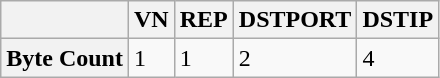<table class="wikitable">
<tr>
<th></th>
<th>VN</th>
<th>REP</th>
<th>DSTPORT</th>
<th>DSTIP</th>
</tr>
<tr>
<th>Byte Count</th>
<td>1</td>
<td>1</td>
<td>2</td>
<td>4</td>
</tr>
</table>
